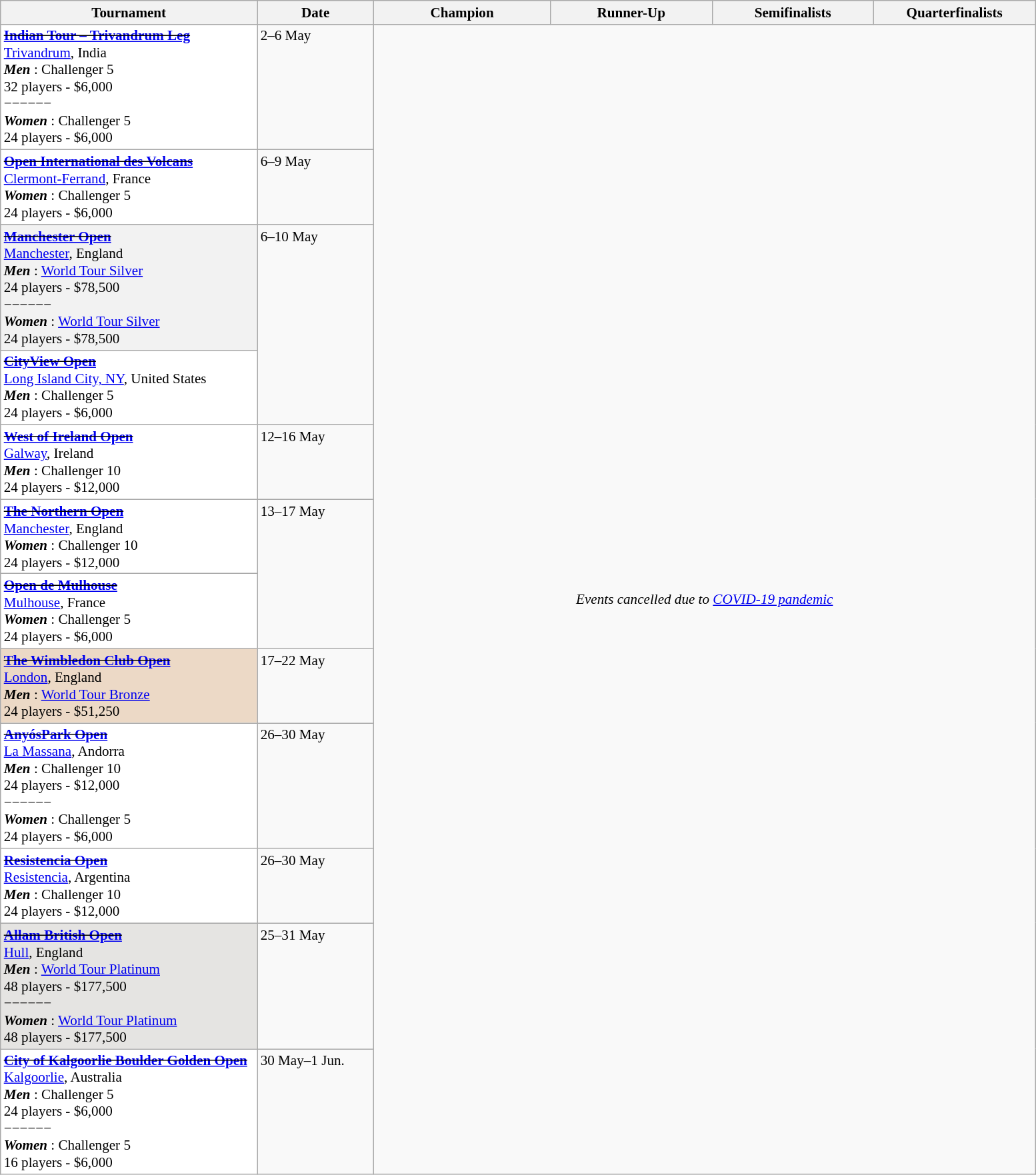<table class="wikitable" style="font-size:88%">
<tr>
<th width=250>Tournament</th>
<th width=110>Date</th>
<th width=170>Champion</th>
<th width=155>Runner-Up</th>
<th width=155>Semifinalists</th>
<th width=155>Quarterfinalists</th>
</tr>
<tr valign=top>
<td rowspan=1 style="background:#fff;"><strong><s><a href='#'>  Indian Tour – Trivandrum Leg</a></s></strong><br> <a href='#'>Trivandrum</a>, India<br><strong> <em>Men</em> </strong>: Challenger 5<br>32 players - $6,000<br>−−−−−−<br><strong> <em>Women</em> </strong>: Challenger 5<br>24 players - $6,000</td>
<td rowspan=1>2–6 May</td>
<td colspan="4" rowspan="12" style="vertical-align:middle; text-align:center;"><em>Events cancelled due to <a href='#'>COVID-19 pandemic</a></em></td>
</tr>
<tr valign=top>
<td style="background:#fff;"><strong><s><a href='#'>Open International des Volcans</a></s></strong><br> <a href='#'>Clermont-Ferrand</a>, France<br><strong> <em>Women</em> </strong>: Challenger 5<br>24 players - $6,000</td>
<td>6–9 May</td>
</tr>
<tr valign=top>
<td rowspan=1 style="background:#f2f2f2;"><strong><s><a href='#'>Manchester Open</a></s></strong><br> <a href='#'>Manchester</a>, England<br><strong> <em>Men</em> </strong>: <a href='#'>World Tour Silver</a><br>24 players - $78,500<br>−−−−−−<br><strong> <em>Women</em> </strong>: <a href='#'>World Tour Silver</a><br>24 players - $78,500</td>
<td rowspan=2>6–10 May</td>
</tr>
<tr valign=top>
<td style="background:#fff;"><strong><s><a href='#'>CityView Open</a></s></strong><br> <a href='#'>Long Island City, NY</a>, United States<br><strong> <em>Men</em> </strong>: Challenger 5<br>24 players - $6,000</td>
</tr>
<tr valign=top>
<td style="background:#fff;"><strong><s><a href='#'>West of Ireland Open</a></s></strong><br> <a href='#'>Galway</a>, Ireland<br><strong> <em>Men</em> </strong>: Challenger 10<br>24 players - $12,000</td>
<td rowspan=1>12–16 May</td>
</tr>
<tr valign=top>
<td style="background:#fff;"><strong><s><a href='#'>The Northern Open</a></s></strong><br> <a href='#'>Manchester</a>, England<br><strong> <em>Women</em> </strong>: Challenger 10<br>24 players - $12,000</td>
<td rowspan=2>13–17 May</td>
</tr>
<tr valign=top>
<td style="background:#fff;"><strong><s><a href='#'>Open de Mulhouse</a></s></strong><br> <a href='#'>Mulhouse</a>, France<br><strong> <em>Women</em> </strong>: Challenger 5<br>24 players - $6,000</td>
</tr>
<tr valign=top>
<td style="background:#ecd9c6;"><strong><s><a href='#'>The Wimbledon Club Open</a></s></strong><br> <a href='#'>London</a>, England<br><strong> <em>Men</em> </strong>: <a href='#'>World Tour Bronze</a><br>24 players - $51,250</td>
<td>17–22 May</td>
</tr>
<tr valign=top>
<td rowspan=1 style="background:#fff;"><strong><s><a href='#'>AnyósPark Open</a></s></strong><br> <a href='#'>La Massana</a>, Andorra<br><strong> <em>Men</em> </strong>: Challenger 10<br>24 players - $12,000<br>−−−−−−<br><strong> <em>Women</em> </strong>: Challenger 5<br>24 players - $6,000</td>
<td rowspan=1>26–30 May</td>
</tr>
<tr valign=top>
<td style="background:#fff;"><strong><s><a href='#'>Resistencia Open</a></s></strong><br> <a href='#'>Resistencia</a>, Argentina<br><strong> <em>Men</em> </strong>: Challenger 10<br>24 players - $12,000</td>
<td>26–30 May</td>
</tr>
<tr valign=top>
<td rowspan=1 style="background:#E5E4E2;"><strong><s><a href='#'>Allam British Open</a></s></strong><br> <a href='#'>Hull</a>, England<br><strong> <em>Men</em> </strong>: <a href='#'>World Tour Platinum</a><br>48 players - $177,500<br>−−−−−−<br><strong> <em>Women</em> </strong>: <a href='#'>World Tour Platinum</a><br>48 players - $177,500</td>
<td rowspan=1>25–31 May</td>
</tr>
<tr valign=top>
<td rowspan=1 style="background:#fff;"><strong><s><a href='#'>City of Kalgoorlie Boulder Golden Open</a></s></strong><br> <a href='#'>Kalgoorlie</a>, Australia<br><strong> <em>Men</em> </strong>: Challenger 5<br>24 players - $6,000<br>−−−−−−<br><strong> <em>Women</em> </strong>: Challenger 5<br>16 players - $6,000</td>
<td rowspan=1>30 May–1 Jun.</td>
</tr>
</table>
